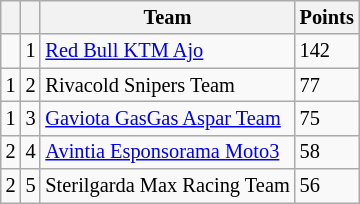<table class="wikitable" style="font-size: 85%;">
<tr>
<th></th>
<th></th>
<th>Team</th>
<th>Points</th>
</tr>
<tr>
<td></td>
<td align=center>1</td>
<td> <a href='#'>Red Bull KTM Ajo</a></td>
<td align=left>142</td>
</tr>
<tr>
<td> 1</td>
<td align=center>2</td>
<td> Rivacold Snipers Team</td>
<td align=left>77</td>
</tr>
<tr>
<td> 1</td>
<td align=center>3</td>
<td> <a href='#'>Gaviota GasGas Aspar Team</a></td>
<td align=left>75</td>
</tr>
<tr>
<td> 2</td>
<td align=center>4</td>
<td> <a href='#'>Avintia Esponsorama Moto3</a></td>
<td align=left>58</td>
</tr>
<tr>
<td> 2</td>
<td align=center>5</td>
<td> Sterilgarda Max Racing Team</td>
<td align=left>56</td>
</tr>
</table>
